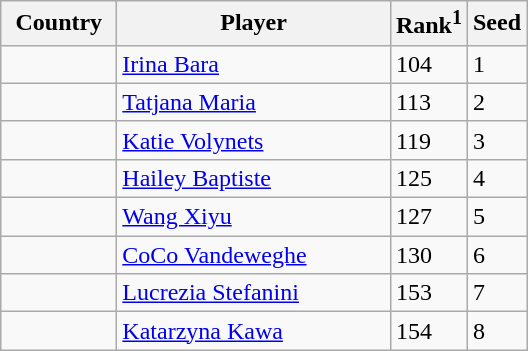<table class="sortable wikitable">
<tr>
<th width="70">Country</th>
<th width="175">Player</th>
<th>Rank<sup>1</sup></th>
<th>Seed</th>
</tr>
<tr>
<td></td>
<td><a href='#'>Irina Bara</a></td>
<td>104</td>
<td>1</td>
</tr>
<tr>
<td></td>
<td><a href='#'>Tatjana Maria</a></td>
<td>113</td>
<td>2</td>
</tr>
<tr>
<td></td>
<td><a href='#'>Katie Volynets</a></td>
<td>119</td>
<td>3</td>
</tr>
<tr>
<td></td>
<td><a href='#'>Hailey Baptiste</a></td>
<td>125</td>
<td>4</td>
</tr>
<tr>
<td></td>
<td><a href='#'>Wang Xiyu</a></td>
<td>127</td>
<td>5</td>
</tr>
<tr>
<td></td>
<td><a href='#'>CoCo Vandeweghe</a></td>
<td>130</td>
<td>6</td>
</tr>
<tr>
<td></td>
<td><a href='#'>Lucrezia Stefanini</a></td>
<td>153</td>
<td>7</td>
</tr>
<tr>
<td></td>
<td><a href='#'>Katarzyna Kawa</a></td>
<td>154</td>
<td>8</td>
</tr>
</table>
